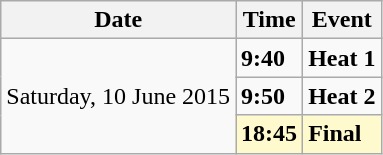<table class="wikitable">
<tr>
<th>Date</th>
<th>Time</th>
<th>Event</th>
</tr>
<tr>
<td rowspan=3>Saturday, 10 June 2015</td>
<td><strong>9:40</strong></td>
<td><strong>Heat 1</strong></td>
</tr>
<tr>
<td><strong>9:50</strong></td>
<td><strong>Heat 2</strong></td>
</tr>
<tr style="background:lemonchiffon;">
<td><strong>18:45</strong></td>
<td><strong>Final</strong></td>
</tr>
</table>
